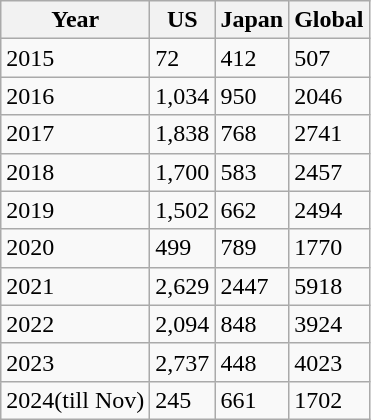<table class="wikitable">
<tr>
<th>Year</th>
<th>US</th>
<th>Japan</th>
<th>Global</th>
</tr>
<tr>
<td>2015</td>
<td>72</td>
<td>412</td>
<td>507</td>
</tr>
<tr>
<td>2016</td>
<td>1,034</td>
<td>950</td>
<td>2046</td>
</tr>
<tr>
<td>2017</td>
<td>1,838</td>
<td>768</td>
<td>2741</td>
</tr>
<tr>
<td>2018</td>
<td>1,700</td>
<td>583</td>
<td>2457</td>
</tr>
<tr>
<td>2019</td>
<td>1,502</td>
<td>662</td>
<td>2494</td>
</tr>
<tr>
<td>2020</td>
<td>499</td>
<td>789</td>
<td>1770</td>
</tr>
<tr>
<td>2021</td>
<td>2,629</td>
<td>2447</td>
<td>5918</td>
</tr>
<tr>
<td>2022</td>
<td>2,094</td>
<td>848</td>
<td>3924</td>
</tr>
<tr>
<td>2023</td>
<td>2,737</td>
<td>448</td>
<td>4023</td>
</tr>
<tr>
<td>2024(till Nov)</td>
<td>245</td>
<td>661</td>
<td>1702</td>
</tr>
</table>
